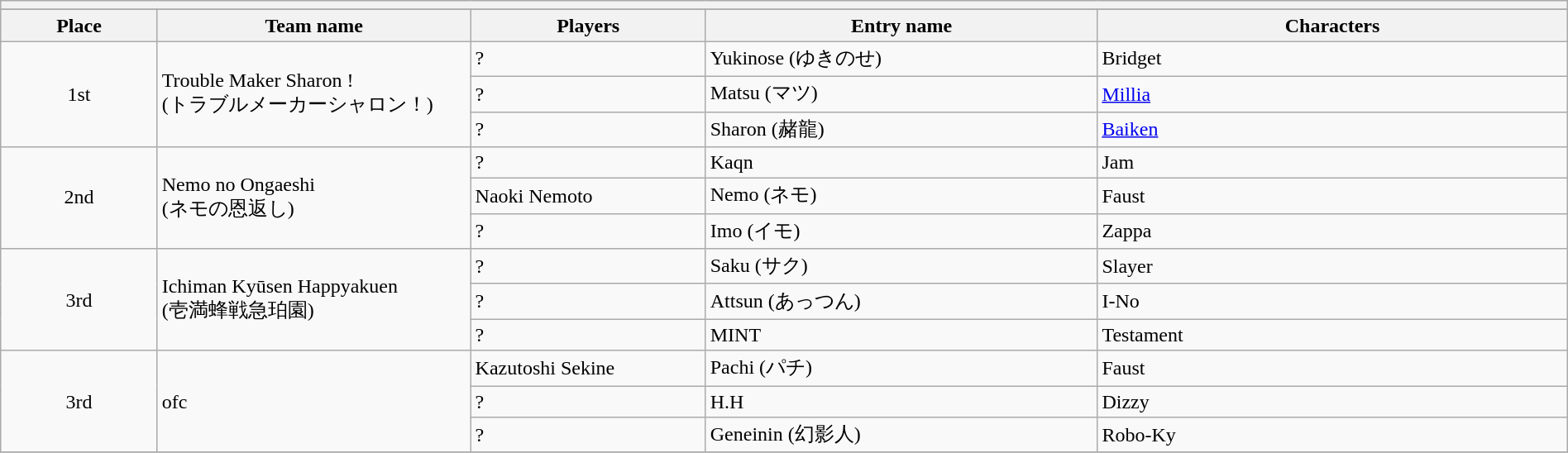<table class="wikitable" width=100%>
<tr>
<th colspan=5></th>
</tr>
<tr bgcolor="#dddddd">
</tr>
<tr>
<th width=10%>Place</th>
<th width=20%>Team name</th>
<th width=15%>Players</th>
<th width=25%>Entry name</th>
<th width=30%>Characters</th>
</tr>
<tr>
<td align=center rowspan="3">1st</td>
<td rowspan="3">Trouble Maker Sharon !<br>(トラブルメーカーシャロン！)</td>
<td>?</td>
<td>Yukinose (ゆきのせ)</td>
<td>Bridget</td>
</tr>
<tr>
<td>?</td>
<td>Matsu (マツ)</td>
<td><a href='#'>Millia</a></td>
</tr>
<tr>
<td>?</td>
<td>Sharon (赭龍)</td>
<td><a href='#'>Baiken</a></td>
</tr>
<tr>
<td align=center rowspan="3">2nd</td>
<td rowspan="3">Nemo no Ongaeshi<br>(ネモの恩返し)</td>
<td>?</td>
<td>Kaqn</td>
<td>Jam</td>
</tr>
<tr>
<td>Naoki Nemoto</td>
<td>Nemo (ネモ)</td>
<td>Faust</td>
</tr>
<tr>
<td>?</td>
<td>Imo (イモ)</td>
<td>Zappa</td>
</tr>
<tr>
<td align=center rowspan="3">3rd</td>
<td rowspan="3">Ichiman Kyūsen Happyakuen<br>(壱満蜂戦急珀園)</td>
<td>?</td>
<td>Saku (サク)</td>
<td>Slayer</td>
</tr>
<tr>
<td>?</td>
<td>Attsun (あっつん)</td>
<td>I-No</td>
</tr>
<tr>
<td>?</td>
<td>MINT</td>
<td>Testament</td>
</tr>
<tr>
<td align=center rowspan="3">3rd</td>
<td rowspan="3">ofc</td>
<td>Kazutoshi Sekine</td>
<td>Pachi (パチ)</td>
<td>Faust</td>
</tr>
<tr>
<td>?</td>
<td>H.H</td>
<td>Dizzy</td>
</tr>
<tr>
<td>?</td>
<td>Geneinin (幻影人)</td>
<td>Robo-Ky</td>
</tr>
<tr>
</tr>
</table>
